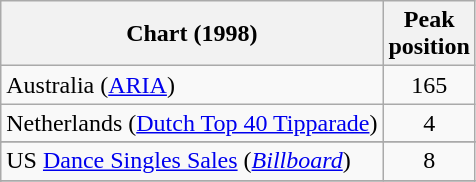<table class="wikitable sortable">
<tr>
<th>Chart (1998)</th>
<th>Peak<br>position</th>
</tr>
<tr>
<td>Australia (<a href='#'>ARIA</a>)</td>
<td align="center">165</td>
</tr>
<tr>
<td>Netherlands (<a href='#'>Dutch Top 40 Tipparade</a>)</td>
<td align="center">4</td>
</tr>
<tr>
</tr>
<tr>
</tr>
<tr>
</tr>
<tr>
</tr>
<tr>
</tr>
<tr>
<td>US <a href='#'>Dance Singles Sales</a> (<em><a href='#'>Billboard</a></em>)</td>
<td align="center">8</td>
</tr>
<tr>
</tr>
<tr>
</tr>
<tr>
</tr>
</table>
